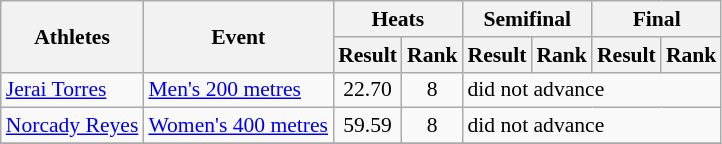<table class="wikitable" border="1" style="font-size:90%">
<tr>
<th rowspan="2">Athletes</th>
<th rowspan="2">Event</th>
<th colspan="2">Heats</th>
<th colspan="2">Semifinal</th>
<th colspan="2">Final</th>
</tr>
<tr>
<th>Result</th>
<th>Rank</th>
<th>Result</th>
<th>Rank</th>
<th>Result</th>
<th>Rank</th>
</tr>
<tr>
<td><a href='#'>Jerai Torres</a></td>
<td><a href='#'>Men's 200 metres</a></td>
<td align=center>22.70</td>
<td align=center>8</td>
<td colspan=4>did not advance</td>
</tr>
<tr>
<td><a href='#'>Norcady Reyes</a></td>
<td><a href='#'>Women's 400 metres</a></td>
<td align=center>59.59</td>
<td align=center>8</td>
<td colspan=4>did not advance</td>
</tr>
<tr>
</tr>
</table>
